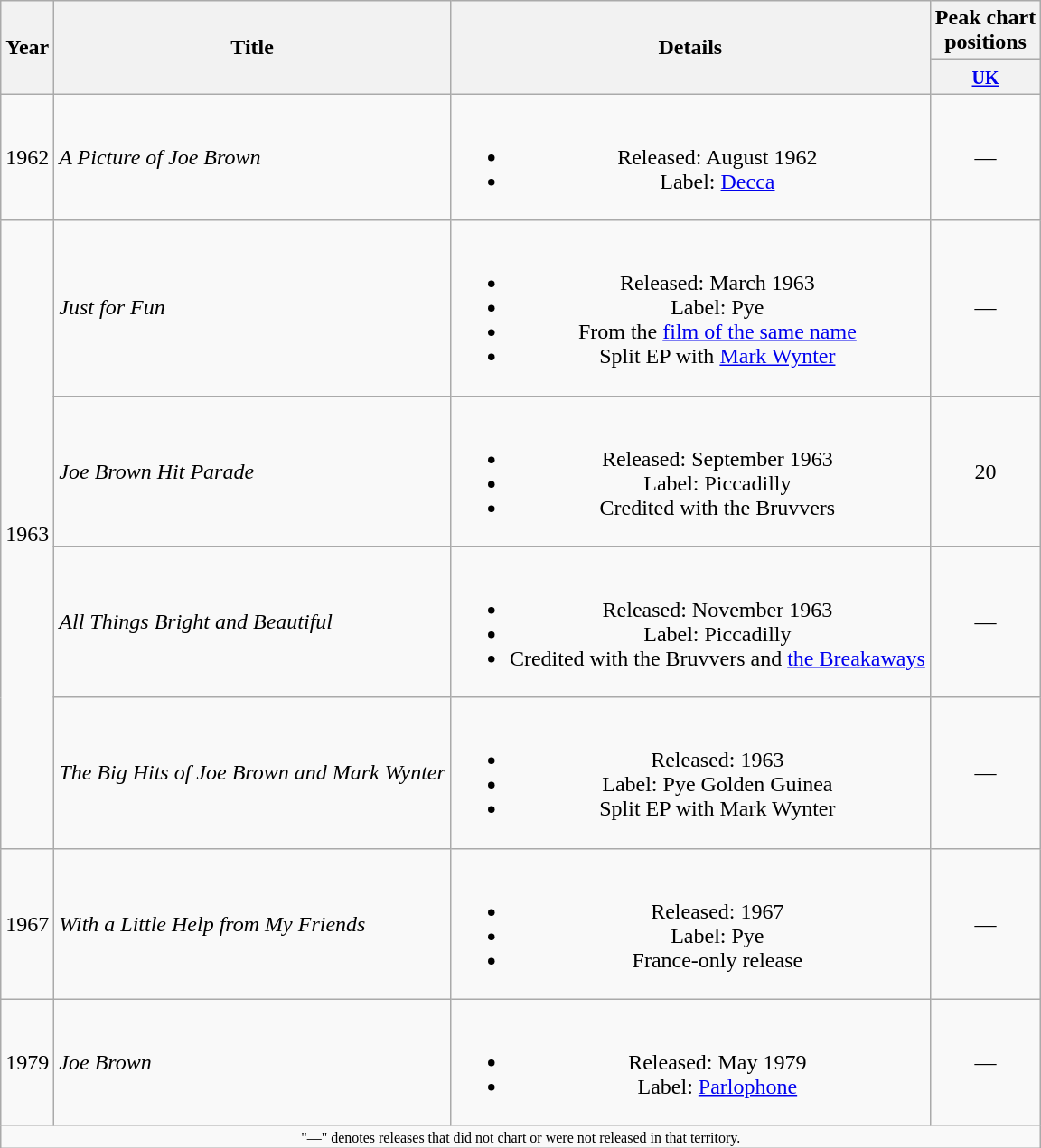<table class="wikitable" style="text-align:center">
<tr>
<th rowspan="2">Year</th>
<th rowspan="2">Title</th>
<th rowspan="2">Details</th>
<th scope="col">Peak chart<br>positions</th>
</tr>
<tr>
<th><small><a href='#'>UK</a></small><br></th>
</tr>
<tr>
<td>1962</td>
<td align="left"><em>A Picture of Joe Brown</em></td>
<td><br><ul><li>Released: August 1962</li><li>Label: <a href='#'>Decca</a></li></ul></td>
<td>—</td>
</tr>
<tr>
<td rowspan="4">1963</td>
<td align="left"><em>Just for Fun</em></td>
<td><br><ul><li>Released: March 1963</li><li>Label: Pye</li><li>From the <a href='#'>film of the same name</a></li><li>Split EP with <a href='#'>Mark Wynter</a></li></ul></td>
<td>—</td>
</tr>
<tr>
<td align="left"><em>Joe Brown Hit Parade</em></td>
<td><br><ul><li>Released: September 1963</li><li>Label: Piccadilly</li><li>Credited with the Bruvvers</li></ul></td>
<td>20</td>
</tr>
<tr>
<td align="left"><em>All Things Bright and Beautiful</em></td>
<td><br><ul><li>Released: November 1963</li><li>Label: Piccadilly</li><li>Credited with the Bruvvers and <a href='#'>the Breakaways</a></li></ul></td>
<td>—</td>
</tr>
<tr>
<td align="left"><em>The Big Hits of Joe Brown and Mark Wynter</em></td>
<td><br><ul><li>Released: 1963</li><li>Label: Pye Golden Guinea</li><li>Split EP with Mark Wynter</li></ul></td>
<td>—</td>
</tr>
<tr>
<td>1967</td>
<td align="left"><em>With a Little Help from My Friends</em></td>
<td><br><ul><li>Released: 1967</li><li>Label: Pye</li><li>France-only release</li></ul></td>
<td>—</td>
</tr>
<tr>
<td>1979</td>
<td align="left"><em>Joe Brown</em></td>
<td><br><ul><li>Released: May 1979</li><li>Label: <a href='#'>Parlophone</a></li></ul></td>
<td>—</td>
</tr>
<tr>
<td colspan="4" style="font-size:8pt">"—" denotes releases that did not chart or were not released in that territory.</td>
</tr>
</table>
